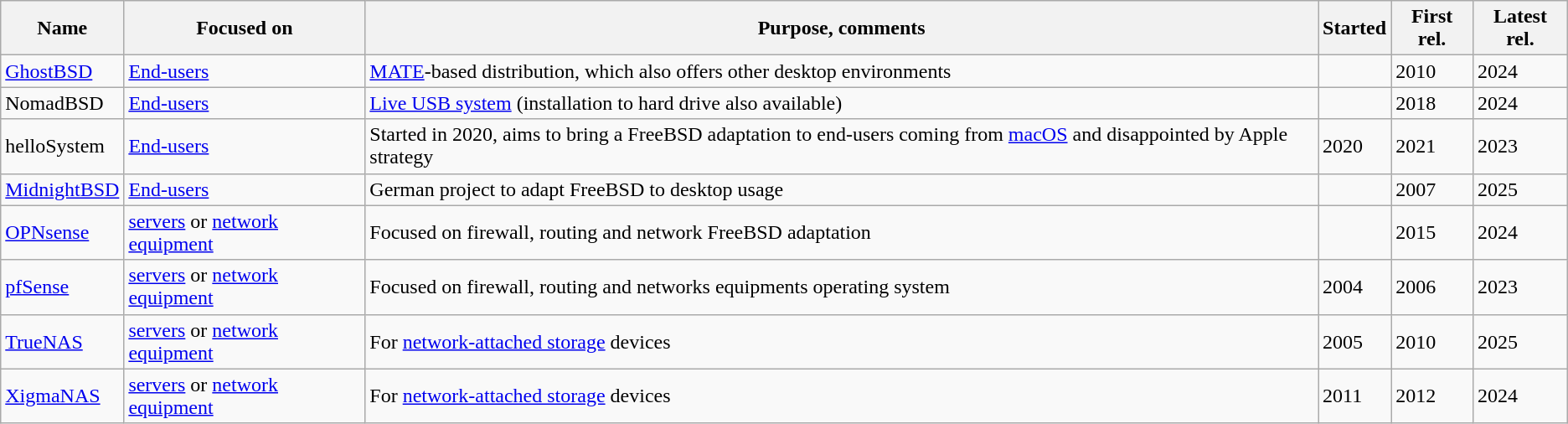<table class="wikitable sortable">
<tr>
<th>Name</th>
<th>Focused on</th>
<th>Purpose, comments</th>
<th>Started</th>
<th>First rel.</th>
<th>Latest rel.</th>
</tr>
<tr>
<td><a href='#'>GhostBSD</a></td>
<td><a href='#'>End-users</a></td>
<td><a href='#'>MATE</a>-based distribution, which also offers other desktop environments</td>
<td></td>
<td>2010</td>
<td>2024</td>
</tr>
<tr>
<td>NomadBSD</td>
<td><a href='#'>End-users</a></td>
<td><a href='#'>Live USB system</a> (installation to hard drive also available)</td>
<td></td>
<td>2018</td>
<td>2024</td>
</tr>
<tr>
<td>helloSystem</td>
<td><a href='#'>End-users</a></td>
<td>Started in 2020, aims to bring a FreeBSD adaptation to end-users coming from <a href='#'>macOS</a> and disappointed by Apple strategy</td>
<td>2020</td>
<td>2021</td>
<td>2023</td>
</tr>
<tr>
<td><a href='#'>MidnightBSD</a></td>
<td><a href='#'>End-users</a></td>
<td>German project to adapt FreeBSD to desktop usage</td>
<td></td>
<td>2007</td>
<td>2025</td>
</tr>
<tr>
<td><a href='#'>OPNsense</a></td>
<td><a href='#'>servers</a> or <a href='#'>network equipment</a></td>
<td>Focused on firewall, routing and network FreeBSD adaptation</td>
<td></td>
<td>2015</td>
<td>2024</td>
</tr>
<tr>
<td><a href='#'>pfSense</a></td>
<td><a href='#'>servers</a> or <a href='#'>network equipment</a></td>
<td>Focused on firewall, routing and networks equipments operating system</td>
<td>2004</td>
<td>2006</td>
<td>2023</td>
</tr>
<tr>
<td><a href='#'>TrueNAS</a></td>
<td><a href='#'>servers</a> or <a href='#'>network equipment</a></td>
<td>For <a href='#'>network-attached storage</a> devices</td>
<td>2005</td>
<td>2010</td>
<td>2025</td>
</tr>
<tr>
<td><a href='#'>XigmaNAS</a></td>
<td><a href='#'>servers</a> or <a href='#'>network equipment</a></td>
<td>For <a href='#'>network-attached storage</a> devices</td>
<td>2011</td>
<td>2012</td>
<td>2024</td>
</tr>
</table>
